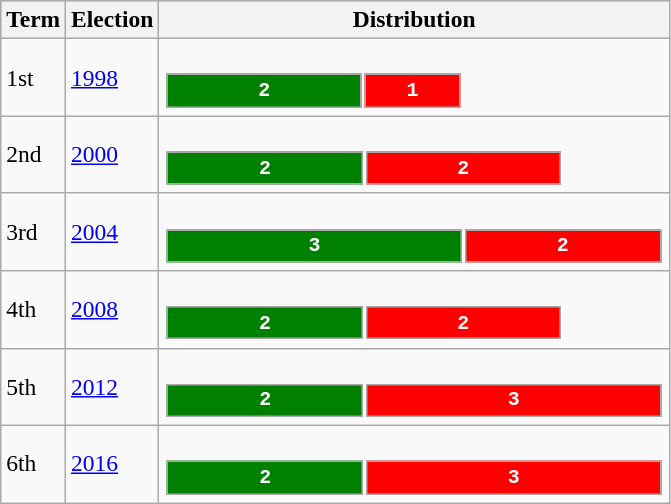<table class="wikitable" style="font-size:98%; align="right">
<tr bgcolor="#CCCCCC">
<th>Term</th>
<th>Election</th>
<th>Distribution</th>
</tr>
<tr>
<td>1st</td>
<td><a href='#'>1998</a></td>
<td><br><table style="width:15em; font-size:85%; text-align:center; font-family:Courier New;">
<tr style="font-weight:bold">
<td style="background:Green; width:66.67%; color:white;">2</td>
<td style="background:Red; width:33.33%; color:white;">1</td>
</tr>
</table>
</td>
</tr>
<tr>
<td>2nd</td>
<td><a href='#'>2000</a></td>
<td><br><table style="width:20em; font-size:85%; text-align:center; font-family:Courier New;">
<tr style="font-weight:bold">
<td style="background:Green; width:50.00%; color:white;">2</td>
<td style="background:Red; width:50.00%; color:white;">2</td>
</tr>
</table>
</td>
</tr>
<tr>
<td>3rd</td>
<td><a href='#'>2004</a></td>
<td><br><table style="width:25em; font-size:85%; text-align:center; font-family:Courier New;">
<tr style="font-weight:bold">
<td style="background:Green; width:60.00%; color:white;">3</td>
<td style="background:Red; width:40.00%; color:white;">2</td>
</tr>
</table>
</td>
</tr>
<tr>
<td>4th</td>
<td><a href='#'>2008</a></td>
<td><br><table style="width:20em; font-size:85%; text-align:center; font-family:Courier New;">
<tr style="font-weight:bold">
<td style="background:Green; width:50.00%; color:white;">2</td>
<td style="background:Red; width:50.00%; color:white;">2</td>
</tr>
</table>
</td>
</tr>
<tr>
<td>5th</td>
<td><a href='#'>2012</a></td>
<td><br><table style="width:25em; font-size:85%; text-align:center; font-family:Courier New;">
<tr style="font-weight:bold">
<td style="background:Green; width:40.00%; color:white;">2</td>
<td style="background:Red; width:60.00%; color:white;">3</td>
</tr>
</table>
</td>
</tr>
<tr>
<td>6th</td>
<td><a href='#'>2016</a></td>
<td><br><table style="width:25em; font-size:85%; text-align:center; font-family:Courier New;">
<tr style="font-weight:bold">
<td style="background:Green; width:40.00%; color:white;">2</td>
<td style="background:Red; width:60.00%; color:white;">3</td>
</tr>
</table>
</td>
</tr>
</table>
